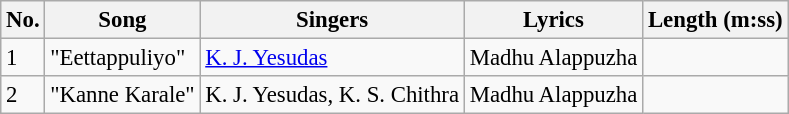<table class="wikitable" style="font-size:95%;">
<tr>
<th>No.</th>
<th>Song</th>
<th>Singers</th>
<th>Lyrics</th>
<th>Length (m:ss)</th>
</tr>
<tr>
<td>1</td>
<td>"Eettappuliyo"</td>
<td><a href='#'>K. J. Yesudas</a></td>
<td>Madhu Alappuzha</td>
<td></td>
</tr>
<tr>
<td>2</td>
<td>"Kanne Karale"</td>
<td>K. J. Yesudas, K. S. Chithra</td>
<td>Madhu Alappuzha</td>
<td></td>
</tr>
</table>
